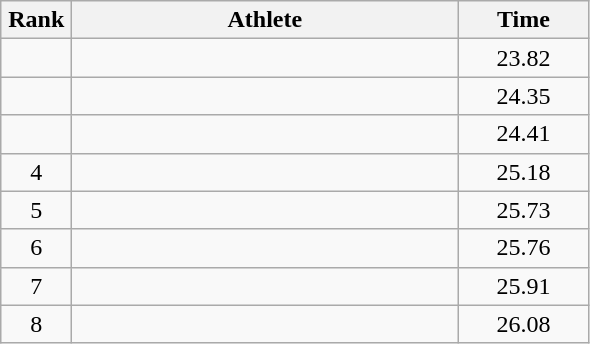<table class=wikitable style="text-align:center">
<tr>
<th width=40>Rank</th>
<th width=250>Athlete</th>
<th width=80>Time</th>
</tr>
<tr>
<td></td>
<td align=left></td>
<td>23.82</td>
</tr>
<tr>
<td></td>
<td align=left></td>
<td>24.35</td>
</tr>
<tr>
<td></td>
<td align=left></td>
<td>24.41</td>
</tr>
<tr>
<td>4</td>
<td align=left></td>
<td>25.18</td>
</tr>
<tr>
<td>5</td>
<td align=left></td>
<td>25.73</td>
</tr>
<tr>
<td>6</td>
<td align=left></td>
<td>25.76</td>
</tr>
<tr>
<td>7</td>
<td align=left></td>
<td>25.91</td>
</tr>
<tr>
<td>8</td>
<td align=left></td>
<td>26.08</td>
</tr>
</table>
